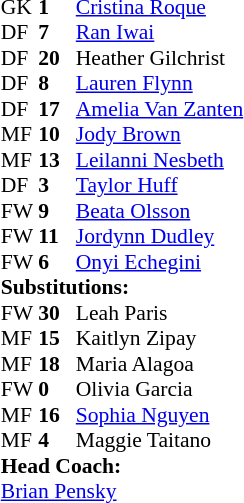<table style="font-size:90%; margin:0.2em auto;" cellspacing="0" cellpadding="0">
<tr>
<th width="25"></th>
<th width="25"></th>
</tr>
<tr>
<td>GK</td>
<td><strong>1</strong></td>
<td> <a href='#'>Cristina Roque</a></td>
</tr>
<tr>
<td>DF</td>
<td><strong>7</strong></td>
<td> <a href='#'>Ran Iwai</a></td>
<td></td>
<td> </td>
</tr>
<tr>
<td>DF</td>
<td><strong>20</strong></td>
<td> Heather Gilchrist</td>
</tr>
<tr>
<td>DF</td>
<td><strong>8</strong></td>
<td> <a href='#'>Lauren Flynn</a></td>
</tr>
<tr>
<td>DF</td>
<td><strong>17</strong></td>
<td> <a href='#'>Amelia Van Zanten</a></td>
<td></td>
<td> </td>
</tr>
<tr>
<td>MF</td>
<td><strong>10 </strong></td>
<td> <a href='#'>Jody Brown</a></td>
<td></td>
<td>   </td>
</tr>
<tr>
<td>MF</td>
<td><strong>13</strong></td>
<td> <a href='#'>Leilanni Nesbeth</a></td>
</tr>
<tr>
<td>DF</td>
<td><strong>3</strong></td>
<td> <a href='#'>Taylor Huff</a></td>
<td></td>
<td> </td>
</tr>
<tr>
<td>FW</td>
<td><strong>9</strong></td>
<td> <a href='#'>Beata Olsson</a></td>
<td></td>
<td>   </td>
</tr>
<tr>
<td>FW</td>
<td><strong>11</strong></td>
<td> <a href='#'>Jordynn Dudley</a></td>
<td></td>
<td>    </td>
</tr>
<tr>
<td>FW</td>
<td><strong>6</strong></td>
<td> <a href='#'>Onyi Echegini</a></td>
<td></td>
<td>   </td>
</tr>
<tr>
<td colspan=3><strong>Substitutions:</strong></td>
</tr>
<tr>
<td>FW</td>
<td><strong>30</strong></td>
<td> Leah Paris</td>
<td></td>
<td>   </td>
</tr>
<tr>
<td>MF</td>
<td><strong>15</strong></td>
<td> Kaitlyn Zipay</td>
<td></td>
<td>   </td>
</tr>
<tr>
<td>MF</td>
<td><strong>18</strong></td>
<td> Maria Alagoa</td>
<td></td>
<td>   </td>
</tr>
<tr>
<td>FW</td>
<td><strong>0</strong></td>
<td> Olivia Garcia</td>
<td></td>
<td>   </td>
</tr>
<tr>
<td>MF</td>
<td><strong>16</strong></td>
<td> <a href='#'>Sophia Nguyen</a></td>
<td></td>
<td>   </td>
</tr>
<tr>
<td>MF</td>
<td><strong>4</strong></td>
<td> Maggie Taitano</td>
<td></td>
<td></td>
</tr>
<tr>
<td colspan=3><strong>Head Coach:</strong></td>
</tr>
<tr>
<td colspan=4> <a href='#'>Brian Pensky</a></td>
</tr>
</table>
